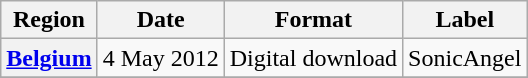<table class="wikitable sortable plainrowheaders">
<tr>
<th scope="col">Region</th>
<th scope="col">Date</th>
<th scope="col">Format</th>
<th scope="col">Label</th>
</tr>
<tr>
<th scope="row"><a href='#'>Belgium</a></th>
<td>4 May 2012</td>
<td>Digital download</td>
<td>SonicAngel</td>
</tr>
<tr>
</tr>
</table>
